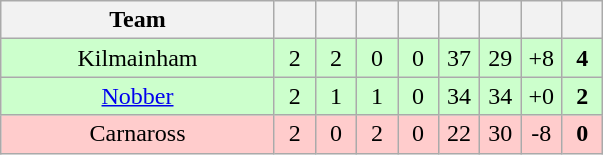<table class="wikitable" style="text-align:center">
<tr>
<th style="width:175px;">Team</th>
<th width="20"></th>
<th width="20"></th>
<th width="20"></th>
<th width="20"></th>
<th width="20"></th>
<th width="20"></th>
<th width="20"></th>
<th width="20"></th>
</tr>
<tr style="background:#cfc;">
<td>Kilmainham</td>
<td>2</td>
<td>2</td>
<td>0</td>
<td>0</td>
<td>37</td>
<td>29</td>
<td>+8</td>
<td><strong>4</strong></td>
</tr>
<tr style="background:#cfc;">
<td><a href='#'>Nobber</a></td>
<td>2</td>
<td>1</td>
<td>1</td>
<td>0</td>
<td>34</td>
<td>34</td>
<td>+0</td>
<td><strong>2</strong></td>
</tr>
<tr style="background:#fcc;">
<td>Carnaross</td>
<td>2</td>
<td>0</td>
<td>2</td>
<td>0</td>
<td>22</td>
<td>30</td>
<td>-8</td>
<td><strong>0</strong></td>
</tr>
</table>
